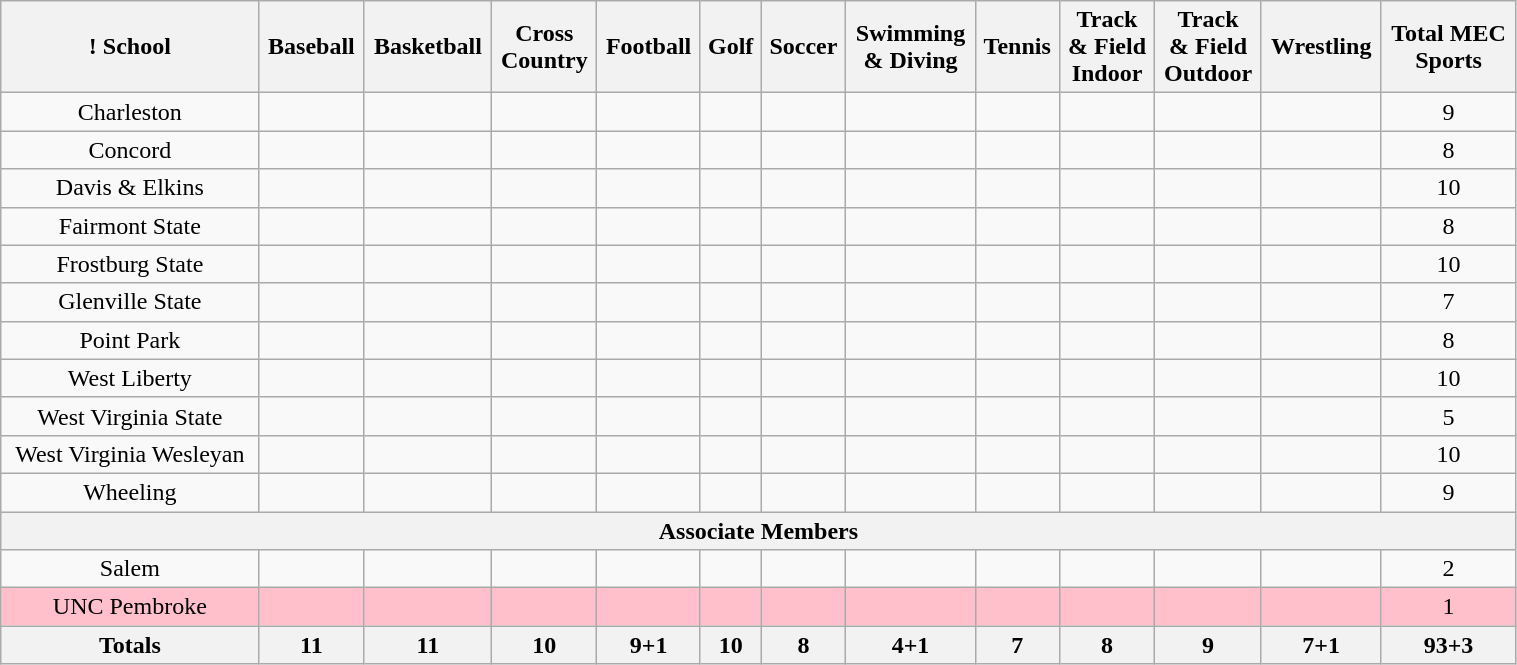<table class="wikitable" style="text-align:center; width:80%">
<tr>
<th>! School</th>
<th>Baseball</th>
<th>Basketball</th>
<th>Cross<br>Country</th>
<th>Football</th>
<th>Golf</th>
<th>Soccer</th>
<th>Swimming<br>& Diving</th>
<th>Tennis</th>
<th>Track<br>& Field<br>Indoor</th>
<th>Track<br>& Field<br>Outdoor</th>
<th>Wrestling</th>
<th>Total MEC<br>Sports</th>
</tr>
<tr>
<td>Charleston</td>
<td></td>
<td></td>
<td></td>
<td></td>
<td></td>
<td></td>
<td></td>
<td></td>
<td></td>
<td></td>
<td></td>
<td>9</td>
</tr>
<tr>
<td>Concord</td>
<td></td>
<td></td>
<td></td>
<td></td>
<td></td>
<td></td>
<td></td>
<td></td>
<td></td>
<td></td>
<td></td>
<td>8</td>
</tr>
<tr>
<td>Davis & Elkins</td>
<td></td>
<td></td>
<td></td>
<td></td>
<td></td>
<td></td>
<td></td>
<td></td>
<td></td>
<td></td>
<td></td>
<td>10</td>
</tr>
<tr>
<td>Fairmont State</td>
<td></td>
<td></td>
<td></td>
<td></td>
<td></td>
<td></td>
<td></td>
<td></td>
<td></td>
<td></td>
<td></td>
<td>8</td>
</tr>
<tr>
<td>Frostburg State</td>
<td></td>
<td></td>
<td></td>
<td></td>
<td></td>
<td></td>
<td></td>
<td></td>
<td></td>
<td></td>
<td></td>
<td>10</td>
</tr>
<tr>
<td>Glenville State</td>
<td></td>
<td></td>
<td></td>
<td></td>
<td></td>
<td></td>
<td></td>
<td></td>
<td></td>
<td></td>
<td></td>
<td>7</td>
</tr>
<tr>
<td>Point Park</td>
<td></td>
<td></td>
<td></td>
<td></td>
<td></td>
<td></td>
<td></td>
<td></td>
<td></td>
<td></td>
<td></td>
<td>8</td>
</tr>
<tr>
<td>West Liberty</td>
<td></td>
<td></td>
<td></td>
<td></td>
<td></td>
<td></td>
<td></td>
<td></td>
<td></td>
<td></td>
<td></td>
<td>10</td>
</tr>
<tr>
<td>West Virginia State</td>
<td></td>
<td></td>
<td></td>
<td></td>
<td></td>
<td></td>
<td></td>
<td></td>
<td></td>
<td></td>
<td></td>
<td>5</td>
</tr>
<tr>
<td>West Virginia Wesleyan</td>
<td></td>
<td></td>
<td></td>
<td></td>
<td></td>
<td></td>
<td></td>
<td></td>
<td></td>
<td></td>
<td></td>
<td>10</td>
</tr>
<tr>
<td>Wheeling</td>
<td></td>
<td></td>
<td></td>
<td></td>
<td></td>
<td></td>
<td></td>
<td></td>
<td></td>
<td></td>
<td></td>
<td>9</td>
</tr>
<tr>
<th colspan="13">Associate Members</th>
</tr>
<tr>
<td>Salem</td>
<td></td>
<td></td>
<td></td>
<td></td>
<td></td>
<td></td>
<td></td>
<td></td>
<td></td>
<td></td>
<td></td>
<td>2</td>
</tr>
<tr bgcolor=pink>
<td>UNC Pembroke</td>
<td></td>
<td></td>
<td></td>
<td></td>
<td></td>
<td></td>
<td></td>
<td></td>
<td></td>
<td></td>
<td></td>
<td>1</td>
</tr>
<tr>
<th><strong>Totals</strong></th>
<th>11</th>
<th>11</th>
<th>10</th>
<th>9+1</th>
<th>10</th>
<th>8</th>
<th>4+1</th>
<th>7</th>
<th>8</th>
<th>9</th>
<th>7+1</th>
<th>93+3</th>
</tr>
</table>
